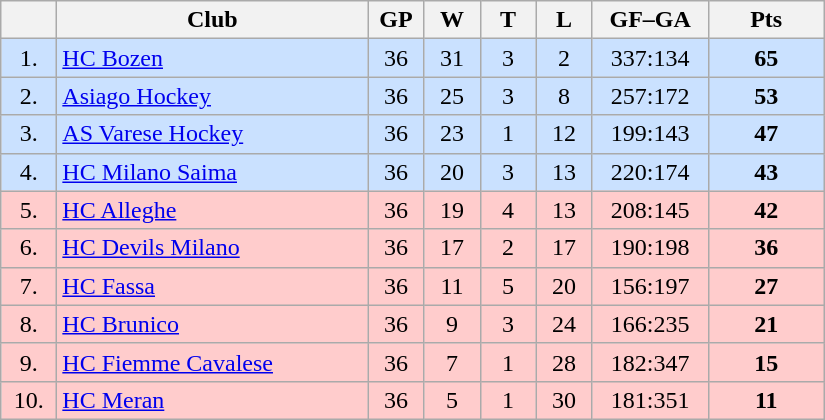<table class="wikitable">
<tr>
<th width="30"></th>
<th width="200">Club</th>
<th width="30">GP</th>
<th width="30">W</th>
<th width="30">T</th>
<th width="30">L</th>
<th width="70">GF–GA</th>
<th width="70">Pts</th>
</tr>
<tr bgcolor="#CAE1FF" align="center">
<td>1.</td>
<td align="left"><a href='#'>HC Bozen</a></td>
<td>36</td>
<td>31</td>
<td>3</td>
<td>2</td>
<td>337:134</td>
<td><strong>65</strong></td>
</tr>
<tr bgcolor="#CAE1FF" align="center">
<td>2.</td>
<td align="left"><a href='#'>Asiago Hockey</a></td>
<td>36</td>
<td>25</td>
<td>3</td>
<td>8</td>
<td>257:172</td>
<td><strong>53</strong></td>
</tr>
<tr bgcolor="#CAE1FF" align="center">
<td>3.</td>
<td align="left"><a href='#'>AS Varese Hockey</a></td>
<td>36</td>
<td>23</td>
<td>1</td>
<td>12</td>
<td>199:143</td>
<td><strong>47</strong></td>
</tr>
<tr bgcolor="#CAE1FF" align="center">
<td>4.</td>
<td align="left"><a href='#'>HC Milano Saima</a></td>
<td>36</td>
<td>20</td>
<td>3</td>
<td>13</td>
<td>220:174</td>
<td><strong>43</strong></td>
</tr>
<tr bgcolor="#FFCCCC" align="center">
<td>5.</td>
<td align="left"><a href='#'>HC Alleghe</a></td>
<td>36</td>
<td>19</td>
<td>4</td>
<td>13</td>
<td>208:145</td>
<td><strong>42</strong></td>
</tr>
<tr bgcolor="#FFCCCC" align="center">
<td>6.</td>
<td align="left"><a href='#'>HC Devils Milano</a></td>
<td>36</td>
<td>17</td>
<td>2</td>
<td>17</td>
<td>190:198</td>
<td><strong>36</strong></td>
</tr>
<tr bgcolor="#FFCCCC" align="center">
<td>7.</td>
<td align="left"><a href='#'>HC Fassa</a></td>
<td>36</td>
<td>11</td>
<td>5</td>
<td>20</td>
<td>156:197</td>
<td><strong>27</strong></td>
</tr>
<tr bgcolor="#FFCCCC" align="center">
<td>8.</td>
<td align="left"><a href='#'>HC Brunico</a></td>
<td>36</td>
<td>9</td>
<td>3</td>
<td>24</td>
<td>166:235</td>
<td><strong>21</strong></td>
</tr>
<tr bgcolor="#FFCCCC" align="center">
<td>9.</td>
<td align="left"><a href='#'>HC Fiemme Cavalese</a></td>
<td>36</td>
<td>7</td>
<td>1</td>
<td>28</td>
<td>182:347</td>
<td><strong>15</strong></td>
</tr>
<tr bgcolor="#FFCCCC" align="center">
<td>10.</td>
<td align="left"><a href='#'>HC Meran</a></td>
<td>36</td>
<td>5</td>
<td>1</td>
<td>30</td>
<td>181:351</td>
<td><strong>11</strong></td>
</tr>
</table>
